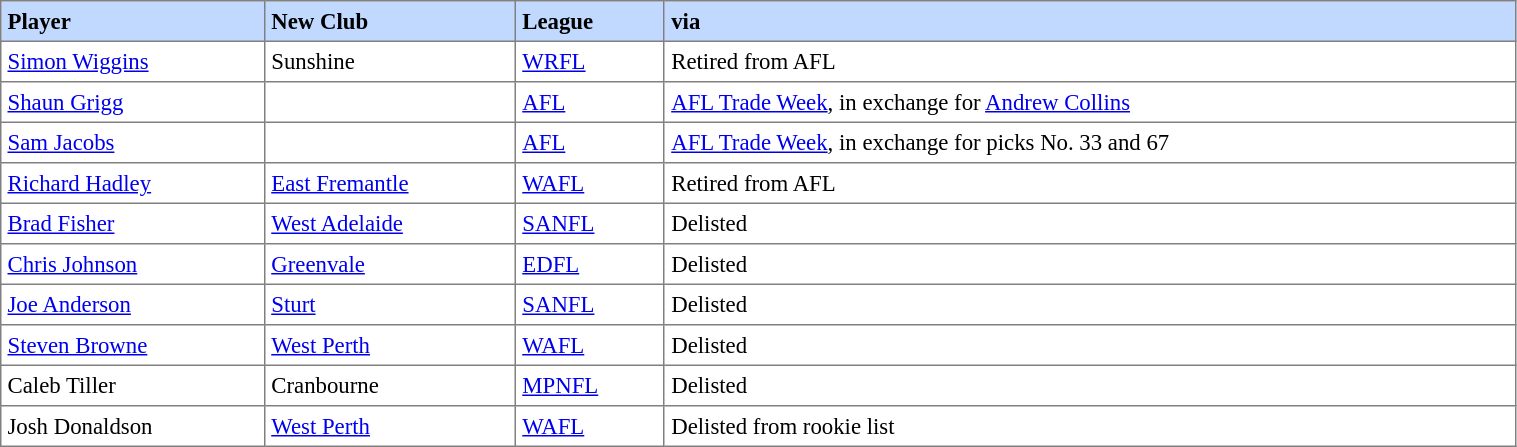<table border="1" cellpadding="4" cellspacing="0"  style="text-align:left; font-size:95%; border-collapse:collapse; width:80%;">
<tr style="background:#C1D8FF;">
<th>Player</th>
<th>New Club</th>
<th>League</th>
<th>via</th>
</tr>
<tr>
<td> <a href='#'>Simon Wiggins</a></td>
<td>Sunshine</td>
<td><a href='#'>WRFL</a></td>
<td>Retired from AFL</td>
</tr>
<tr>
<td> <a href='#'>Shaun Grigg</a></td>
<td></td>
<td><a href='#'>AFL</a></td>
<td><a href='#'>AFL Trade Week</a>, in exchange for <a href='#'>Andrew Collins</a></td>
</tr>
<tr>
<td> <a href='#'>Sam Jacobs</a></td>
<td></td>
<td><a href='#'>AFL</a></td>
<td><a href='#'>AFL Trade Week</a>, in exchange for picks No. 33 and 67</td>
</tr>
<tr>
<td> <a href='#'>Richard Hadley</a></td>
<td><a href='#'>East Fremantle</a></td>
<td><a href='#'>WAFL</a></td>
<td>Retired from AFL</td>
</tr>
<tr>
<td> <a href='#'>Brad Fisher</a></td>
<td><a href='#'>West Adelaide</a></td>
<td><a href='#'>SANFL</a></td>
<td>Delisted</td>
</tr>
<tr>
<td> <a href='#'>Chris Johnson</a></td>
<td><a href='#'>Greenvale</a></td>
<td><a href='#'>EDFL</a></td>
<td>Delisted</td>
</tr>
<tr>
<td> <a href='#'>Joe Anderson</a></td>
<td><a href='#'>Sturt</a></td>
<td><a href='#'>SANFL</a></td>
<td>Delisted</td>
</tr>
<tr>
<td> <a href='#'>Steven Browne</a></td>
<td><a href='#'>West Perth</a></td>
<td><a href='#'>WAFL</a></td>
<td>Delisted</td>
</tr>
<tr>
<td> Caleb Tiller</td>
<td>Cranbourne</td>
<td><a href='#'>MPNFL</a></td>
<td>Delisted</td>
</tr>
<tr>
<td> Josh Donaldson</td>
<td><a href='#'>West Perth</a></td>
<td><a href='#'>WAFL</a></td>
<td>Delisted from rookie list</td>
</tr>
</table>
